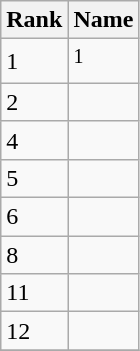<table class="wikitable">
<tr>
<th>Rank</th>
<th>Name</th>
</tr>
<tr>
<td>1</td>
<td><sup>1</sup></td>
</tr>
<tr>
<td>2</td>
<td></td>
</tr>
<tr>
<td>4</td>
<td></td>
</tr>
<tr>
<td>5</td>
<td></td>
</tr>
<tr>
<td>6</td>
<td></td>
</tr>
<tr>
<td>8</td>
<td></td>
</tr>
<tr>
<td>11</td>
<td></td>
</tr>
<tr>
<td>12</td>
<td></td>
</tr>
<tr>
</tr>
</table>
